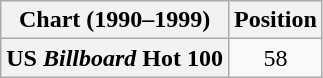<table class="wikitable plainrowheaders" style="text-align:center">
<tr>
<th>Chart (1990–1999)</th>
<th>Position</th>
</tr>
<tr>
<th scope="row">US <em>Billboard</em> Hot 100</th>
<td>58</td>
</tr>
</table>
